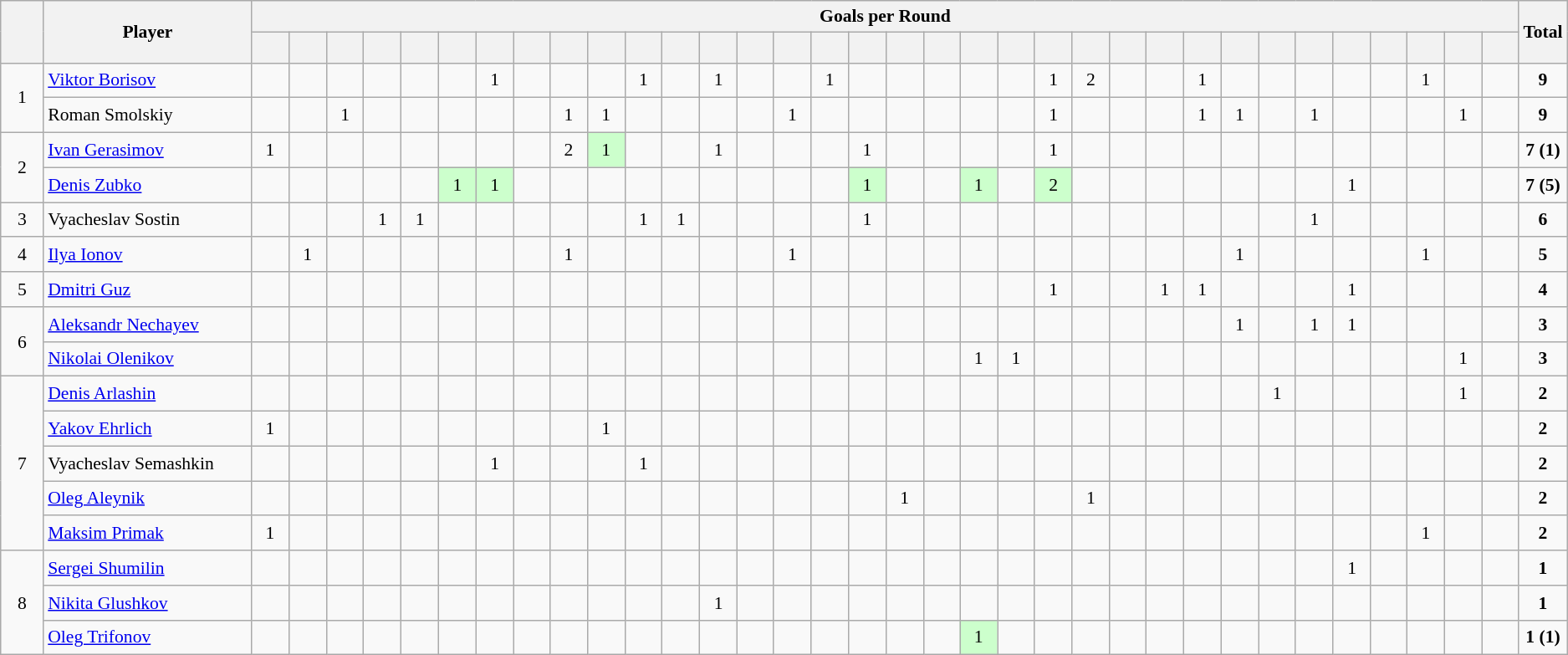<table class="wikitable" style="text-align:center; line-height: 90%; font-size:90%;">
<tr>
<th rowspan=2 width=30></th>
<th rowspan=2 width=170>Player</th>
<th colspan=34 height=18>Goals per Round</th>
<th rowspan=2 colspan=2 height=18 width=40>Total</th>
</tr>
<tr>
<th width=25 height=18></th>
<th width=25></th>
<th width=25></th>
<th width=25></th>
<th width=25></th>
<th width=25></th>
<th width=25></th>
<th width=25></th>
<th width=25></th>
<th width=25></th>
<th width=25></th>
<th width=25></th>
<th width=25></th>
<th width=25></th>
<th width=25></th>
<th width=25></th>
<th width=25></th>
<th width=25></th>
<th width=25></th>
<th width=25></th>
<th width=25></th>
<th width=25></th>
<th width=25></th>
<th width=25></th>
<th width=25></th>
<th width=25></th>
<th width=25></th>
<th width=25></th>
<th width=25></th>
<th width=25></th>
<th width=25></th>
<th width=25></th>
<th width=25></th>
<th width=25></th>
</tr>
<tr>
<td rowspan=2>1</td>
<td align=left height=21> <a href='#'>Viktor Borisov</a></td>
<td></td>
<td></td>
<td></td>
<td></td>
<td></td>
<td></td>
<td>1</td>
<td></td>
<td></td>
<td></td>
<td>1</td>
<td></td>
<td>1</td>
<td></td>
<td></td>
<td>1</td>
<td></td>
<td></td>
<td></td>
<td></td>
<td></td>
<td>1</td>
<td>2</td>
<td></td>
<td></td>
<td>1</td>
<td></td>
<td></td>
<td></td>
<td></td>
<td></td>
<td>1</td>
<td></td>
<td></td>
<td><strong>9</strong></td>
</tr>
<tr>
<td align=left height=21> Roman Smolskiy</td>
<td></td>
<td></td>
<td>1</td>
<td></td>
<td></td>
<td></td>
<td></td>
<td></td>
<td>1</td>
<td>1</td>
<td></td>
<td></td>
<td></td>
<td></td>
<td>1</td>
<td></td>
<td></td>
<td></td>
<td></td>
<td></td>
<td></td>
<td>1</td>
<td></td>
<td></td>
<td></td>
<td>1</td>
<td>1</td>
<td></td>
<td>1</td>
<td></td>
<td></td>
<td></td>
<td>1</td>
<td></td>
<td><strong>9</strong></td>
</tr>
<tr>
<td rowspan=2>2</td>
<td align=left height=21> <a href='#'>Ivan Gerasimov</a></td>
<td>1</td>
<td></td>
<td></td>
<td></td>
<td></td>
<td></td>
<td></td>
<td></td>
<td>2</td>
<td bgcolor=#CCFFCC>1</td>
<td></td>
<td></td>
<td>1</td>
<td></td>
<td></td>
<td></td>
<td>1</td>
<td></td>
<td></td>
<td></td>
<td></td>
<td>1</td>
<td></td>
<td></td>
<td></td>
<td></td>
<td></td>
<td></td>
<td></td>
<td></td>
<td></td>
<td></td>
<td></td>
<td></td>
<td><strong>7 (1)</strong></td>
</tr>
<tr>
<td align=left height=21> <a href='#'>Denis Zubko</a></td>
<td></td>
<td></td>
<td></td>
<td></td>
<td></td>
<td bgcolor=#CCFFCC>1</td>
<td bgcolor=#CCFFCC>1</td>
<td></td>
<td></td>
<td></td>
<td></td>
<td></td>
<td></td>
<td></td>
<td></td>
<td></td>
<td bgcolor=#CCFFCC>1</td>
<td></td>
<td></td>
<td bgcolor=#CCFFCC>1</td>
<td></td>
<td bgcolor=#CCFFCC>2</td>
<td></td>
<td></td>
<td></td>
<td></td>
<td></td>
<td></td>
<td></td>
<td>1</td>
<td></td>
<td></td>
<td></td>
<td></td>
<td><strong>7 (5)</strong></td>
</tr>
<tr>
<td>3</td>
<td align=left height=21> Vyacheslav Sostin</td>
<td></td>
<td></td>
<td></td>
<td>1</td>
<td>1</td>
<td></td>
<td></td>
<td></td>
<td></td>
<td></td>
<td>1</td>
<td>1</td>
<td></td>
<td></td>
<td></td>
<td></td>
<td>1</td>
<td></td>
<td></td>
<td></td>
<td></td>
<td></td>
<td></td>
<td></td>
<td></td>
<td></td>
<td></td>
<td></td>
<td>1</td>
<td></td>
<td></td>
<td></td>
<td></td>
<td></td>
<td><strong>6</strong></td>
</tr>
<tr>
<td>4</td>
<td align=left height=21> <a href='#'>Ilya Ionov</a></td>
<td></td>
<td>1</td>
<td></td>
<td></td>
<td></td>
<td></td>
<td></td>
<td></td>
<td>1</td>
<td></td>
<td></td>
<td></td>
<td></td>
<td></td>
<td>1</td>
<td></td>
<td></td>
<td></td>
<td></td>
<td></td>
<td></td>
<td></td>
<td></td>
<td></td>
<td></td>
<td></td>
<td>1</td>
<td></td>
<td></td>
<td></td>
<td></td>
<td>1</td>
<td></td>
<td></td>
<td><strong>5</strong></td>
</tr>
<tr>
<td>5</td>
<td align=left height=21> <a href='#'>Dmitri Guz</a></td>
<td></td>
<td></td>
<td></td>
<td></td>
<td></td>
<td></td>
<td></td>
<td></td>
<td></td>
<td></td>
<td></td>
<td></td>
<td></td>
<td></td>
<td></td>
<td></td>
<td></td>
<td></td>
<td></td>
<td></td>
<td></td>
<td>1</td>
<td></td>
<td></td>
<td>1</td>
<td>1</td>
<td></td>
<td></td>
<td></td>
<td>1</td>
<td></td>
<td></td>
<td></td>
<td></td>
<td><strong>4</strong></td>
</tr>
<tr>
<td rowspan=2>6</td>
<td align=left height=21> <a href='#'>Aleksandr Nechayev</a></td>
<td></td>
<td></td>
<td></td>
<td></td>
<td></td>
<td></td>
<td></td>
<td></td>
<td></td>
<td></td>
<td></td>
<td></td>
<td></td>
<td></td>
<td></td>
<td></td>
<td></td>
<td></td>
<td></td>
<td></td>
<td></td>
<td></td>
<td></td>
<td></td>
<td></td>
<td></td>
<td>1</td>
<td></td>
<td>1</td>
<td>1</td>
<td></td>
<td></td>
<td></td>
<td></td>
<td><strong>3</strong></td>
</tr>
<tr>
<td align=left height=21> <a href='#'>Nikolai Olenikov</a></td>
<td></td>
<td></td>
<td></td>
<td></td>
<td></td>
<td></td>
<td></td>
<td></td>
<td></td>
<td></td>
<td></td>
<td></td>
<td></td>
<td></td>
<td></td>
<td></td>
<td></td>
<td></td>
<td></td>
<td>1</td>
<td>1</td>
<td></td>
<td></td>
<td></td>
<td></td>
<td></td>
<td></td>
<td></td>
<td></td>
<td></td>
<td></td>
<td></td>
<td>1</td>
<td></td>
<td><strong>3</strong></td>
</tr>
<tr>
<td rowspan=5>7</td>
<td align=left height=21> <a href='#'>Denis Arlashin</a></td>
<td></td>
<td></td>
<td></td>
<td></td>
<td></td>
<td></td>
<td></td>
<td></td>
<td></td>
<td></td>
<td></td>
<td></td>
<td></td>
<td></td>
<td></td>
<td></td>
<td></td>
<td></td>
<td></td>
<td></td>
<td></td>
<td></td>
<td></td>
<td></td>
<td></td>
<td></td>
<td></td>
<td>1</td>
<td></td>
<td></td>
<td></td>
<td></td>
<td>1</td>
<td></td>
<td><strong>2</strong></td>
</tr>
<tr>
<td align=left height=21> <a href='#'>Yakov Ehrlich</a></td>
<td>1</td>
<td></td>
<td></td>
<td></td>
<td></td>
<td></td>
<td></td>
<td></td>
<td></td>
<td>1</td>
<td></td>
<td></td>
<td></td>
<td></td>
<td></td>
<td></td>
<td></td>
<td></td>
<td></td>
<td></td>
<td></td>
<td></td>
<td></td>
<td></td>
<td></td>
<td></td>
<td></td>
<td></td>
<td></td>
<td></td>
<td></td>
<td></td>
<td></td>
<td></td>
<td><strong>2</strong></td>
</tr>
<tr>
<td align=left height=21> Vyacheslav Semashkin</td>
<td></td>
<td></td>
<td></td>
<td></td>
<td></td>
<td></td>
<td>1</td>
<td></td>
<td></td>
<td></td>
<td>1</td>
<td></td>
<td></td>
<td></td>
<td></td>
<td></td>
<td></td>
<td></td>
<td></td>
<td></td>
<td></td>
<td></td>
<td></td>
<td></td>
<td></td>
<td></td>
<td></td>
<td></td>
<td></td>
<td></td>
<td></td>
<td></td>
<td></td>
<td></td>
<td><strong>2</strong></td>
</tr>
<tr>
<td align=left height=21> <a href='#'>Oleg Aleynik</a></td>
<td></td>
<td></td>
<td></td>
<td></td>
<td></td>
<td></td>
<td></td>
<td></td>
<td></td>
<td></td>
<td></td>
<td></td>
<td></td>
<td></td>
<td></td>
<td></td>
<td></td>
<td>1</td>
<td></td>
<td></td>
<td></td>
<td></td>
<td>1</td>
<td></td>
<td></td>
<td></td>
<td></td>
<td></td>
<td></td>
<td></td>
<td></td>
<td></td>
<td></td>
<td></td>
<td><strong>2</strong></td>
</tr>
<tr>
<td align=left height=21> <a href='#'>Maksim Primak</a></td>
<td>1</td>
<td></td>
<td></td>
<td></td>
<td></td>
<td></td>
<td></td>
<td></td>
<td></td>
<td></td>
<td></td>
<td></td>
<td></td>
<td></td>
<td></td>
<td></td>
<td></td>
<td></td>
<td></td>
<td></td>
<td></td>
<td></td>
<td></td>
<td></td>
<td></td>
<td></td>
<td></td>
<td></td>
<td></td>
<td></td>
<td></td>
<td>1</td>
<td></td>
<td></td>
<td><strong>2</strong></td>
</tr>
<tr>
<td rowspan=3>8</td>
<td align=left height=21> <a href='#'>Sergei Shumilin</a></td>
<td></td>
<td></td>
<td></td>
<td></td>
<td></td>
<td></td>
<td></td>
<td></td>
<td></td>
<td></td>
<td></td>
<td></td>
<td></td>
<td></td>
<td></td>
<td></td>
<td></td>
<td></td>
<td></td>
<td></td>
<td></td>
<td></td>
<td></td>
<td></td>
<td></td>
<td></td>
<td></td>
<td></td>
<td></td>
<td>1</td>
<td></td>
<td></td>
<td></td>
<td></td>
<td><strong>1</strong></td>
</tr>
<tr>
<td align=left height=21> <a href='#'>Nikita Glushkov</a></td>
<td></td>
<td></td>
<td></td>
<td></td>
<td></td>
<td></td>
<td></td>
<td></td>
<td></td>
<td></td>
<td></td>
<td></td>
<td>1</td>
<td></td>
<td></td>
<td></td>
<td></td>
<td></td>
<td></td>
<td></td>
<td></td>
<td></td>
<td></td>
<td></td>
<td></td>
<td></td>
<td></td>
<td></td>
<td></td>
<td></td>
<td></td>
<td></td>
<td></td>
<td></td>
<td><strong>1</strong></td>
</tr>
<tr>
<td align=left height=21> <a href='#'>Oleg Trifonov</a></td>
<td></td>
<td></td>
<td></td>
<td></td>
<td></td>
<td></td>
<td></td>
<td></td>
<td></td>
<td></td>
<td></td>
<td></td>
<td></td>
<td></td>
<td></td>
<td></td>
<td></td>
<td></td>
<td></td>
<td bgcolor=#CCFFCC>1</td>
<td></td>
<td></td>
<td></td>
<td></td>
<td></td>
<td></td>
<td></td>
<td></td>
<td></td>
<td></td>
<td></td>
<td></td>
<td></td>
<td></td>
<td><strong>1 (1)</strong></td>
</tr>
</table>
